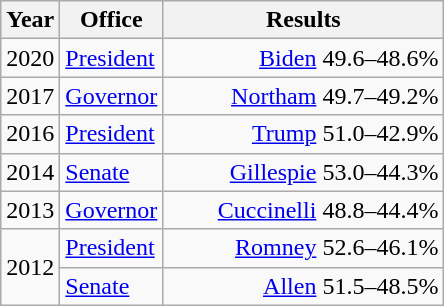<table class=wikitable>
<tr>
<th width="30">Year</th>
<th width="60">Office</th>
<th width="180">Results</th>
</tr>
<tr>
<td>2020</td>
<td><a href='#'>President</a></td>
<td align="right" ><a href='#'>Biden</a> 49.6–48.6%</td>
</tr>
<tr>
<td>2017</td>
<td><a href='#'>Governor</a></td>
<td align="right" ><a href='#'>Northam</a> 49.7–49.2%</td>
</tr>
<tr>
<td>2016</td>
<td><a href='#'>President</a></td>
<td align="right" ><a href='#'>Trump</a> 51.0–42.9%</td>
</tr>
<tr>
<td>2014</td>
<td><a href='#'>Senate</a></td>
<td align="right" ><a href='#'>Gillespie</a> 53.0–44.3%</td>
</tr>
<tr>
<td>2013</td>
<td><a href='#'>Governor</a></td>
<td align="right" ><a href='#'>Cuccinelli</a> 48.8–44.4%</td>
</tr>
<tr>
<td rowspan="2">2012</td>
<td><a href='#'>President</a></td>
<td align="right" ><a href='#'>Romney</a> 52.6–46.1%</td>
</tr>
<tr>
<td><a href='#'>Senate</a></td>
<td align="right" ><a href='#'>Allen</a> 51.5–48.5%</td>
</tr>
</table>
